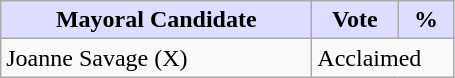<table class="wikitable">
<tr>
<th style="background:#ddf; width:200px;">Mayoral Candidate</th>
<th style="background:#ddf; width:50px;">Vote</th>
<th style="background:#ddf; width:30px;">%</th>
</tr>
<tr>
<td>Joanne Savage (X)</td>
<td colspan="2">Acclaimed</td>
</tr>
</table>
